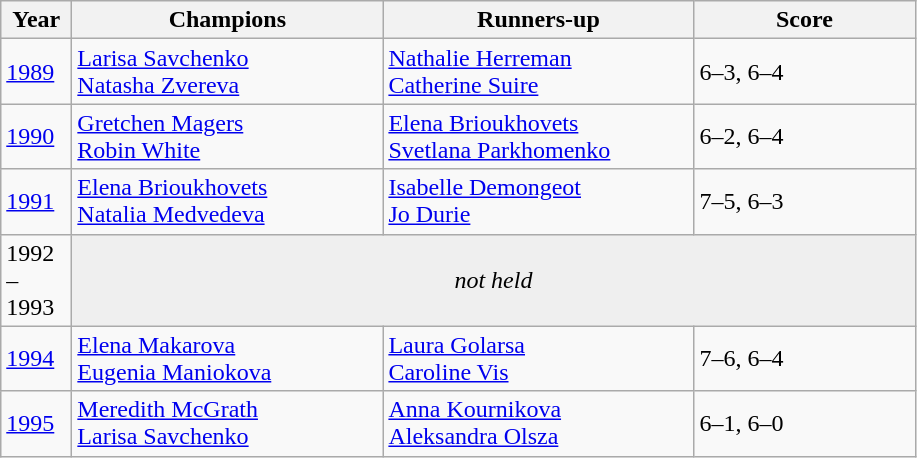<table class="wikitable">
<tr>
<th style="width:40px">Year</th>
<th style="width:200px">Champions</th>
<th style="width:200px">Runners-up</th>
<th style="width:140px" class="unsortable">Score</th>
</tr>
<tr>
<td><a href='#'>1989</a></td>
<td> <a href='#'>Larisa Savchenko</a> <br>  <a href='#'>Natasha Zvereva</a></td>
<td> <a href='#'>Nathalie Herreman</a> <br>  <a href='#'>Catherine Suire</a></td>
<td>6–3, 6–4</td>
</tr>
<tr>
<td><a href='#'>1990</a></td>
<td> <a href='#'>Gretchen Magers</a> <br>  <a href='#'>Robin White</a></td>
<td> <a href='#'>Elena Brioukhovets</a> <br>  <a href='#'>Svetlana Parkhomenko</a></td>
<td>6–2, 6–4</td>
</tr>
<tr>
<td><a href='#'>1991</a></td>
<td> <a href='#'>Elena Brioukhovets</a> <br>  <a href='#'>Natalia Medvedeva</a></td>
<td> <a href='#'>Isabelle Demongeot</a> <br>  <a href='#'>Jo Durie</a></td>
<td>7–5, 6–3</td>
</tr>
<tr>
<td>1992<br><div>–</div>1993</td>
<td colspan=3 align=center style="background:#efefef"><em>not held</em></td>
</tr>
<tr>
<td><a href='#'>1994</a></td>
<td> <a href='#'>Elena Makarova</a> <br>  <a href='#'>Eugenia Maniokova</a></td>
<td> <a href='#'>Laura Golarsa</a> <br>  <a href='#'>Caroline Vis</a></td>
<td>7–6, 6–4</td>
</tr>
<tr>
<td><a href='#'>1995</a></td>
<td> <a href='#'>Meredith McGrath</a> <br>  <a href='#'>Larisa Savchenko</a></td>
<td> <a href='#'>Anna Kournikova</a> <br>  <a href='#'>Aleksandra Olsza</a></td>
<td>6–1, 6–0</td>
</tr>
</table>
